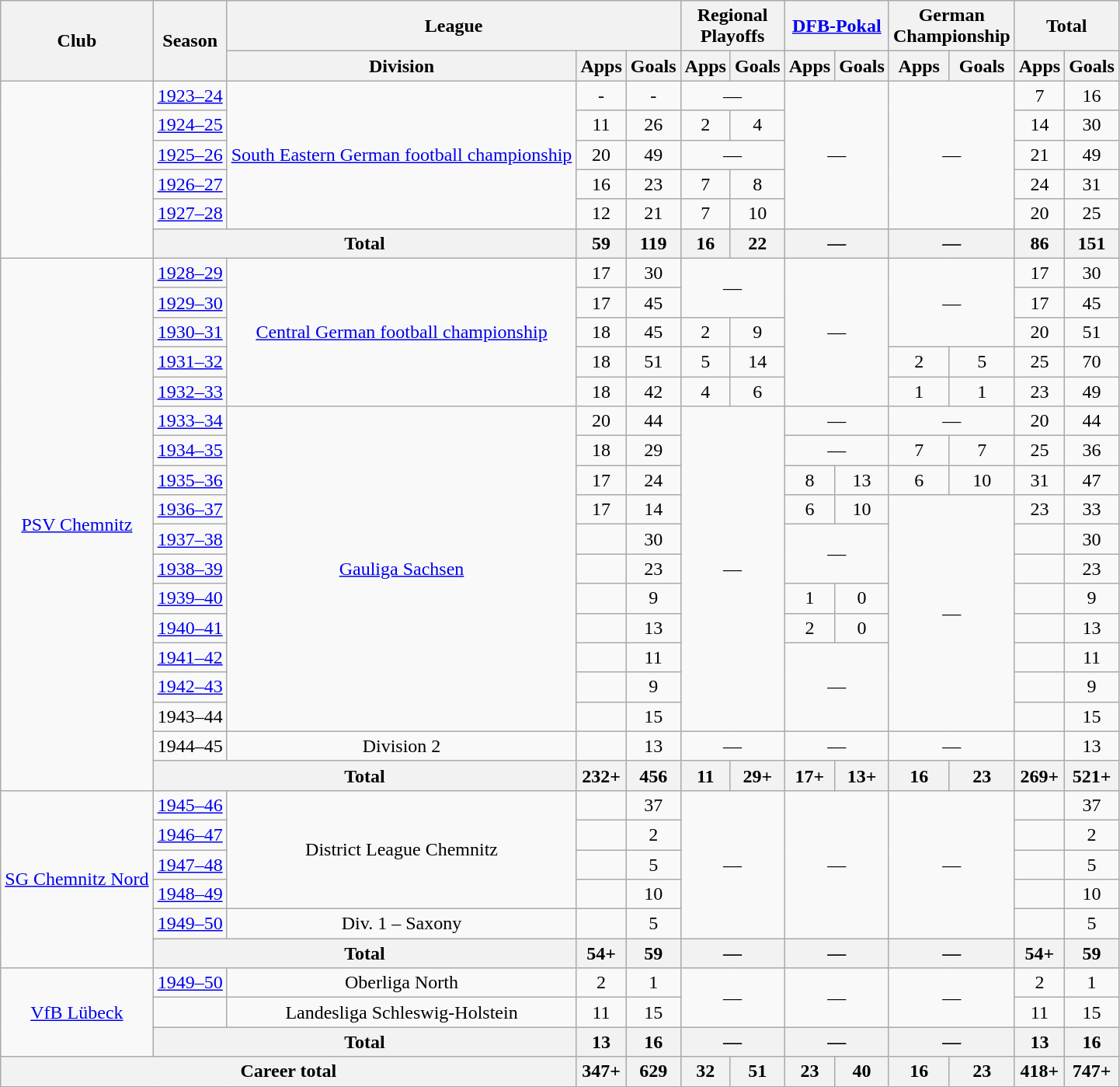<table class="wikitable" style="text-align:center">
<tr>
<th rowspan="2">Club</th>
<th rowspan="2">Season</th>
<th colspan="3">League</th>
<th colspan="2">Regional<br>Playoffs</th>
<th colspan="2"><a href='#'>DFB-Pokal</a></th>
<th colspan="2">German<br>Championship</th>
<th colspan="2">Total</th>
</tr>
<tr>
<th>Division</th>
<th>Apps</th>
<th>Goals</th>
<th>Apps</th>
<th>Goals</th>
<th>Apps</th>
<th>Goals</th>
<th>Apps</th>
<th>Goals</th>
<th>Apps</th>
<th>Goals</th>
</tr>
<tr>
<td rowspan="6"></td>
<td><a href='#'>1923–24</a></td>
<td rowspan="5"><a href='#'>South Eastern German football championship</a></td>
<td>-</td>
<td>-</td>
<td colspan="2">—</td>
<td colspan="2" rowspan="5">—</td>
<td colspan="2" rowspan="5">—</td>
<td>7</td>
<td>16</td>
</tr>
<tr>
<td><a href='#'>1924–25</a></td>
<td>11</td>
<td>26</td>
<td>2</td>
<td>4</td>
<td>14</td>
<td>30</td>
</tr>
<tr>
<td><a href='#'>1925–26</a></td>
<td>20</td>
<td>49</td>
<td colspan="2">—</td>
<td>21</td>
<td>49</td>
</tr>
<tr>
<td><a href='#'>1926–27</a></td>
<td>16</td>
<td>23</td>
<td>7</td>
<td>8</td>
<td>24</td>
<td>31</td>
</tr>
<tr>
<td><a href='#'>1927–28</a></td>
<td>12</td>
<td>21</td>
<td>7</td>
<td>10</td>
<td>20</td>
<td>25</td>
</tr>
<tr>
<th colspan="2">Total</th>
<th>59</th>
<th>119</th>
<th>16</th>
<th>22</th>
<th colspan="2">—</th>
<th colspan="2">—</th>
<th>86</th>
<th>151</th>
</tr>
<tr>
<td rowspan="18"><a href='#'>PSV Chemnitz</a></td>
<td><a href='#'>1928–29</a></td>
<td rowspan="5"><a href='#'>Central German football championship</a></td>
<td>17</td>
<td>30</td>
<td colspan="2" rowspan="2">—</td>
<td colspan="2" rowspan="5">—</td>
<td colspan="2" rowspan="3">—</td>
<td>17</td>
<td>30</td>
</tr>
<tr>
<td><a href='#'>1929–30</a></td>
<td>17</td>
<td>45</td>
<td>17</td>
<td>45</td>
</tr>
<tr>
<td><a href='#'>1930–31</a></td>
<td>18</td>
<td>45</td>
<td>2</td>
<td>9</td>
<td>20</td>
<td>51</td>
</tr>
<tr>
<td><a href='#'>1931–32</a></td>
<td>18</td>
<td>51</td>
<td>5</td>
<td>14</td>
<td>2</td>
<td>5</td>
<td>25</td>
<td>70</td>
</tr>
<tr>
<td><a href='#'>1932–33</a></td>
<td>18</td>
<td>42</td>
<td>4</td>
<td>6</td>
<td>1</td>
<td>1</td>
<td>23</td>
<td>49</td>
</tr>
<tr>
<td><a href='#'>1933–34</a></td>
<td rowspan="11"><a href='#'>Gauliga Sachsen</a></td>
<td>20</td>
<td>44</td>
<td colspan="2" rowspan="11">—</td>
<td colspan="2">—</td>
<td colspan="2">—</td>
<td>20</td>
<td>44</td>
</tr>
<tr>
<td><a href='#'>1934–35</a></td>
<td>18</td>
<td>29</td>
<td colspan=2>—</td>
<td>7</td>
<td>7</td>
<td>25</td>
<td>36</td>
</tr>
<tr>
<td><a href='#'>1935–36</a></td>
<td>17</td>
<td>24</td>
<td>8</td>
<td>13</td>
<td>6</td>
<td>10</td>
<td>31</td>
<td>47</td>
</tr>
<tr>
<td><a href='#'>1936–37</a></td>
<td>17</td>
<td>14</td>
<td>6</td>
<td>10</td>
<td colspan="2" rowspan="8">—</td>
<td>23</td>
<td>33</td>
</tr>
<tr>
<td><a href='#'>1937–38</a></td>
<td></td>
<td>30</td>
<td colspan="2" rowspan="2">—</td>
<td></td>
<td>30</td>
</tr>
<tr>
<td><a href='#'>1938–39</a></td>
<td></td>
<td>23</td>
<td></td>
<td>23</td>
</tr>
<tr>
<td><a href='#'>1939–40</a></td>
<td></td>
<td>9</td>
<td>1</td>
<td>0</td>
<td></td>
<td>9</td>
</tr>
<tr>
<td><a href='#'>1940–41</a></td>
<td></td>
<td>13</td>
<td>2</td>
<td>0</td>
<td></td>
<td>13</td>
</tr>
<tr>
<td><a href='#'>1941–42</a></td>
<td></td>
<td>11</td>
<td colspan="2" rowspan="3">—</td>
<td></td>
<td>11</td>
</tr>
<tr>
<td><a href='#'>1942–43</a></td>
<td></td>
<td>9</td>
<td></td>
<td>9</td>
</tr>
<tr>
<td>1943–44</td>
<td></td>
<td>15</td>
<td></td>
<td>15</td>
</tr>
<tr>
<td>1944–45</td>
<td>Division 2</td>
<td></td>
<td>13</td>
<td colspan="2">—</td>
<td colspan="2">—</td>
<td colspan="2">—</td>
<td></td>
<td>13</td>
</tr>
<tr>
<th colspan="2">Total</th>
<th>232+</th>
<th>456</th>
<th>11</th>
<th>29+</th>
<th>17+</th>
<th>13+</th>
<th>16</th>
<th>23</th>
<th>269+</th>
<th>521+</th>
</tr>
<tr>
<td rowspan="6"><a href='#'>SG Chemnitz Nord</a></td>
<td><a href='#'>1945–46</a></td>
<td rowspan="4">District League Chemnitz</td>
<td></td>
<td>37</td>
<td colspan="2" rowspan="5">—</td>
<td colspan="2" rowspan="5">—</td>
<td colspan="2" rowspan="5">—</td>
<td></td>
<td>37</td>
</tr>
<tr>
<td><a href='#'>1946–47</a></td>
<td></td>
<td>2</td>
<td></td>
<td>2</td>
</tr>
<tr>
<td><a href='#'>1947–48</a></td>
<td></td>
<td>5</td>
<td></td>
<td>5</td>
</tr>
<tr>
<td><a href='#'>1948–49</a></td>
<td></td>
<td>10</td>
<td></td>
<td>10</td>
</tr>
<tr>
<td><a href='#'>1949–50</a></td>
<td>Div. 1 – Saxony</td>
<td></td>
<td>5</td>
<td></td>
<td>5</td>
</tr>
<tr>
<th colspan="2">Total</th>
<th>54+</th>
<th>59</th>
<th colspan="2">—</th>
<th colspan="2">—</th>
<th colspan="2">—</th>
<th>54+</th>
<th>59</th>
</tr>
<tr>
<td rowspan="3"><a href='#'>VfB Lübeck</a></td>
<td><a href='#'>1949–50</a></td>
<td>Oberliga North</td>
<td>2</td>
<td>1</td>
<td colspan="2" rowspan="2">—</td>
<td colspan="2" rowspan="2">—</td>
<td colspan="2" rowspan="2">—</td>
<td>2</td>
<td>1</td>
</tr>
<tr>
<td></td>
<td>Landesliga Schleswig-Holstein</td>
<td>11</td>
<td>15</td>
<td>11</td>
<td>15</td>
</tr>
<tr>
<th colspan="2">Total</th>
<th>13</th>
<th>16</th>
<th colspan="2">—</th>
<th colspan="2">—</th>
<th colspan="2">—</th>
<th>13</th>
<th>16</th>
</tr>
<tr>
<th colspan="3">Career total</th>
<th>347+</th>
<th>629</th>
<th>32</th>
<th>51</th>
<th>23</th>
<th>40</th>
<th>16</th>
<th>23</th>
<th>418+</th>
<th>747+</th>
</tr>
</table>
